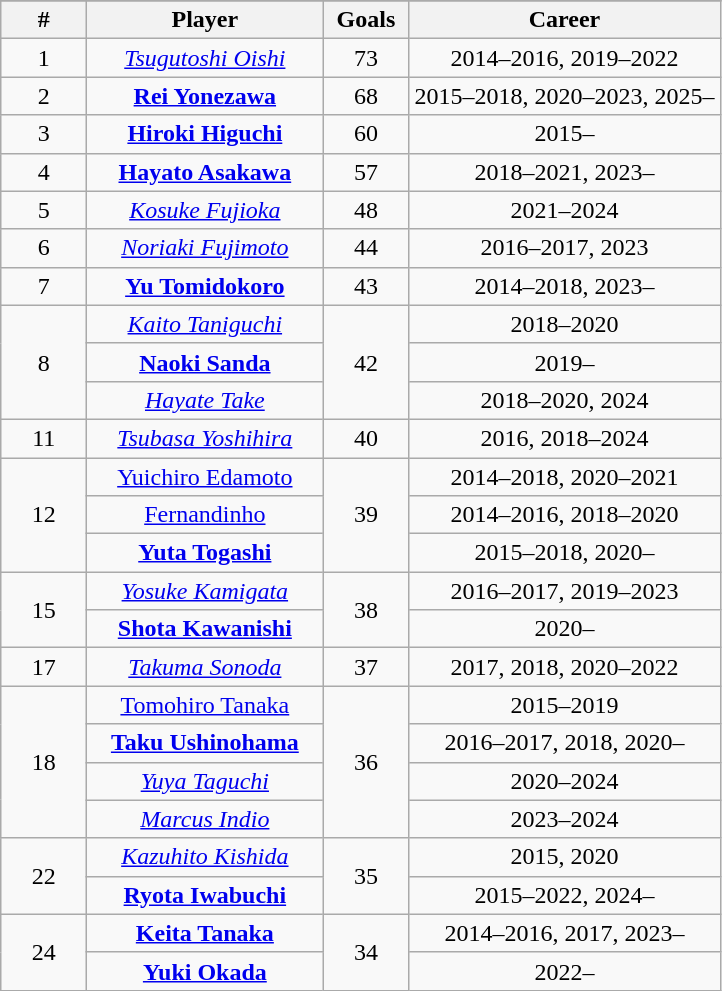<table class="wikitable" style="text-align:center;">
<tr>
</tr>
<tr>
<th width=50px>#</th>
<th style="width:150px;">Player</th>
<th width=50px>Goals</th>
<th style="width:200px;">Career</th>
</tr>
<tr>
<td>1</td>
<td><em><a href='#'>Tsugutoshi Oishi</a></em></td>
<td>73</td>
<td>2014–2016, 2019–2022</td>
</tr>
<tr>
<td>2</td>
<td><strong><a href='#'>Rei Yonezawa</a></strong></td>
<td>68</td>
<td>2015–2018, 2020–2023, 2025–</td>
</tr>
<tr>
<td>3</td>
<td><strong><a href='#'>Hiroki Higuchi</a></strong></td>
<td>60</td>
<td>2015–</td>
</tr>
<tr>
<td>4</td>
<td><strong><a href='#'>Hayato Asakawa</a></strong></td>
<td>57</td>
<td>2018–2021, 2023–</td>
</tr>
<tr>
<td>5</td>
<td><em><a href='#'>Kosuke Fujioka</a></em></td>
<td>48</td>
<td>2021–2024</td>
</tr>
<tr>
<td>6</td>
<td><em><a href='#'>Noriaki Fujimoto</a></em></td>
<td>44</td>
<td>2016–2017, 2023</td>
</tr>
<tr>
<td>7</td>
<td><strong><a href='#'>Yu Tomidokoro</a></strong></td>
<td>43</td>
<td>2014–2018, 2023–</td>
</tr>
<tr>
<td rowspan="3">8</td>
<td><em><a href='#'>Kaito Taniguchi</a></em></td>
<td rowspan="3">42</td>
<td>2018–2020</td>
</tr>
<tr>
<td><strong><a href='#'>Naoki Sanda</a></strong></td>
<td>2019–</td>
</tr>
<tr>
<td><em><a href='#'>Hayate Take</a></em></td>
<td>2018–2020, 2024</td>
</tr>
<tr>
<td>11</td>
<td><em><a href='#'>Tsubasa Yoshihira</a></em></td>
<td>40</td>
<td>2016, 2018–2024</td>
</tr>
<tr>
<td rowspan="3">12</td>
<td><a href='#'>Yuichiro Edamoto</a></td>
<td rowspan="3">39</td>
<td>2014–2018, 2020–2021</td>
</tr>
<tr>
<td><a href='#'>Fernandinho</a></td>
<td>2014–2016, 2018–2020</td>
</tr>
<tr>
<td><strong><a href='#'>Yuta Togashi</a></strong></td>
<td>2015–2018, 2020–</td>
</tr>
<tr>
<td rowspan="2">15</td>
<td><em><a href='#'>Yosuke Kamigata</a></em></td>
<td rowspan="2">38</td>
<td>2016–2017, 2019–2023</td>
</tr>
<tr>
<td><strong><a href='#'>Shota Kawanishi</a></strong></td>
<td>2020–</td>
</tr>
<tr>
<td>17</td>
<td><em><a href='#'>Takuma Sonoda</a></em></td>
<td>37</td>
<td>2017, 2018, 2020–2022</td>
</tr>
<tr>
<td rowspan="4">18</td>
<td><a href='#'>Tomohiro Tanaka</a></td>
<td rowspan="4">36</td>
<td>2015–2019</td>
</tr>
<tr>
<td><strong><a href='#'>Taku Ushinohama</a></strong></td>
<td>2016–2017, 2018, 2020–</td>
</tr>
<tr>
<td><em><a href='#'>Yuya Taguchi</a></em></td>
<td>2020–2024</td>
</tr>
<tr>
<td><em><a href='#'>Marcus Indio</a></em></td>
<td>2023–2024</td>
</tr>
<tr>
<td rowspan="2">22</td>
<td><em><a href='#'>Kazuhito Kishida</a></em></td>
<td rowspan="2">35</td>
<td>2015, 2020</td>
</tr>
<tr>
<td><strong><a href='#'>Ryota Iwabuchi</a></strong></td>
<td>2015–2022, 2024–</td>
</tr>
<tr>
<td rowspan="2">24</td>
<td><strong><a href='#'>Keita Tanaka</a></strong></td>
<td rowspan="2">34</td>
<td>2014–2016, 2017, 2023–</td>
</tr>
<tr>
<td><strong><a href='#'>Yuki Okada</a></strong></td>
<td>2022–</td>
</tr>
</table>
